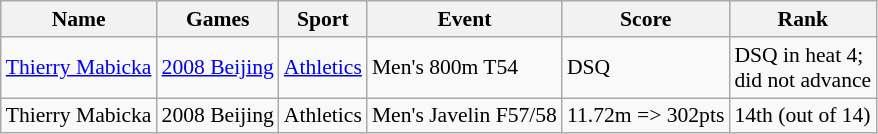<table class="wikitable sortable" style="font-size:90%">
<tr>
<th>Name</th>
<th>Games</th>
<th>Sport</th>
<th>Event</th>
<th>Score</th>
<th>Rank</th>
</tr>
<tr>
<td><a href='#'>Thierry Mabicka</a></td>
<td><a href='#'>2008 Beijing</a></td>
<td><a href='#'>Athletics</a></td>
<td>Men's 800m T54</td>
<td>DSQ</td>
<td>DSQ in heat 4;<br> did not advance</td>
</tr>
<tr>
<td>Thierry Mabicka</td>
<td>2008 Beijing</td>
<td>Athletics</td>
<td>Men's Javelin F57/58</td>
<td>11.72m => 302pts</td>
<td>14th (out of 14)</td>
</tr>
</table>
